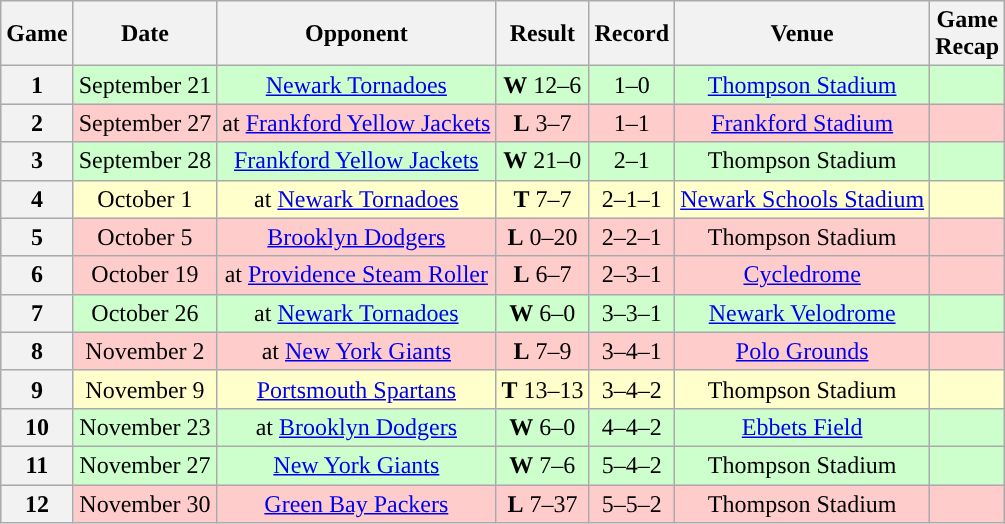<table class="wikitable" style="text-align:center">
<tr>
<th>Game</th>
<th>Date</th>
<th>Opponent</th>
<th>Result</th>
<th>Record</th>
<th>Venue</th>
<th>Game<br>Recap</th>
</tr>
<tr style="background:#cfc">
<th>1</th>
<td>September 21</td>
<td><a href='#'>Newark Tornadoes</a></td>
<td><strong>W</strong> 12–6</td>
<td>1–0</td>
<td><a href='#'>Thompson Stadium</a></td>
<td></td>
</tr>
<tr style="background:#fcc">
<th>2</th>
<td>September 27</td>
<td>at <a href='#'>Frankford Yellow Jackets</a></td>
<td><strong>L</strong> 3–7</td>
<td>1–1</td>
<td><a href='#'>Frankford Stadium</a></td>
<td></td>
</tr>
<tr style="background:#cfc">
<th>3</th>
<td>September 28</td>
<td><a href='#'>Frankford Yellow Jackets</a></td>
<td><strong>W</strong> 21–0</td>
<td>2–1</td>
<td>Thompson Stadium</td>
<td></td>
</tr>
<tr style="background:#ffc">
<th>4</th>
<td>October 1</td>
<td>at <a href='#'>Newark Tornadoes</a></td>
<td><strong>T</strong> 7–7</td>
<td>2–1–1</td>
<td><a href='#'>Newark Schools Stadium</a></td>
<td></td>
</tr>
<tr style="background:#fcc">
<th>5</th>
<td>October 5</td>
<td><a href='#'>Brooklyn Dodgers</a></td>
<td><strong>L</strong> 0–20</td>
<td>2–2–1</td>
<td>Thompson Stadium</td>
<td></td>
</tr>
<tr style="background:#fcc">
<th>6</th>
<td>October 19</td>
<td>at <a href='#'>Providence Steam Roller</a></td>
<td><strong>L</strong> 6–7</td>
<td>2–3–1</td>
<td><a href='#'>Cycledrome</a></td>
<td></td>
</tr>
<tr style="background:#cfc">
<th>7</th>
<td>October 26</td>
<td>at <a href='#'>Newark Tornadoes</a></td>
<td><strong>W</strong> 6–0</td>
<td>3–3–1</td>
<td><a href='#'>Newark Velodrome</a></td>
<td></td>
</tr>
<tr style="background:#fcc">
<th>8</th>
<td>November 2</td>
<td>at <a href='#'>New York Giants</a></td>
<td><strong>L</strong> 7–9</td>
<td>3–4–1</td>
<td><a href='#'>Polo Grounds</a></td>
<td></td>
</tr>
<tr style="background:#ffc">
<th>9</th>
<td>November 9</td>
<td><a href='#'>Portsmouth Spartans</a></td>
<td><strong>T</strong> 13–13</td>
<td>3–4–2</td>
<td>Thompson Stadium</td>
<td></td>
</tr>
<tr style="background:#cfc">
<th>10</th>
<td>November 23</td>
<td>at <a href='#'>Brooklyn Dodgers</a></td>
<td><strong>W</strong> 6–0</td>
<td>4–4–2</td>
<td><a href='#'>Ebbets Field</a></td>
<td></td>
</tr>
<tr style="background:#cfc">
<th>11</th>
<td>November 27</td>
<td><a href='#'>New York Giants</a></td>
<td><strong>W</strong> 7–6</td>
<td>5–4–2</td>
<td>Thompson Stadium</td>
<td></td>
</tr>
<tr style="background:#fcc">
<th>12</th>
<td>November 30</td>
<td><a href='#'>Green Bay Packers</a></td>
<td><strong>L</strong> 7–37</td>
<td>5–5–2</td>
<td>Thompson Stadium</td>
<td></td>
</tr>
</table>
